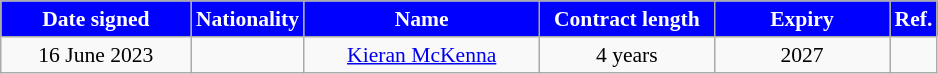<table class="wikitable"  style="text-align:center; font-size:90%; ">
<tr>
<th style="background:blue; color:white; width:120px;">Date signed</th>
<th style="background:blue; color:white; width:50px;">Nationality</th>
<th style="background:blue; color:white; width:150px;">Name</th>
<th style="background:blue; color:white; width:110px;">Contract length</th>
<th style="background:blue; color:white; width:110px;">Expiry</th>
<th style="background:blue; color:white; width:25px;">Ref.</th>
</tr>
<tr>
<td>16 June 2023</td>
<td></td>
<td><a href='#'>Kieran McKenna</a></td>
<td>4 years</td>
<td>2027</td>
<td></td>
</tr>
</table>
